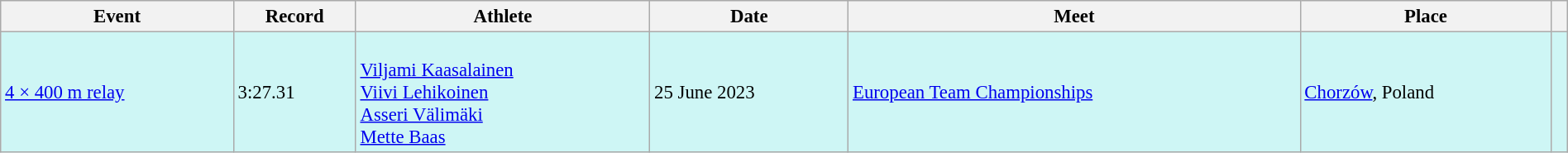<table class="wikitable" style="font-size:95%; width: 100%;">
<tr>
<th>Event</th>
<th>Record</th>
<th>Athlete</th>
<th>Date</th>
<th>Meet</th>
<th>Place</th>
<th></th>
</tr>
<tr bgcolor="#CEF6F5">
<td><a href='#'>4 × 400 m relay</a></td>
<td>3:27.31</td>
<td><br><a href='#'>Viljami Kaasalainen</a><br><a href='#'>Viivi Lehikoinen</a><br><a href='#'>Asseri Välimäki</a><br><a href='#'>Mette Baas</a></td>
<td>25 June 2023</td>
<td><a href='#'>European Team Championships</a></td>
<td><a href='#'>Chorzów</a>, Poland</td>
<td></td>
</tr>
</table>
